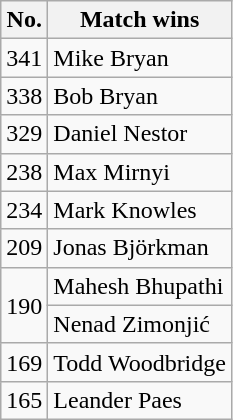<table class="wikitable nowrap" style="text-align:center; display:inline-table">
<tr>
<th scope="col" style="width:20">No.</th>
<th scope="col">Match wins</th>
</tr>
<tr>
<td>341</td>
<td style="text-align: left;"> Mike Bryan</td>
</tr>
<tr>
<td>338</td>
<td style="text-align: left;"> Bob Bryan</td>
</tr>
<tr>
<td>329</td>
<td style="text-align: left;"> Daniel Nestor</td>
</tr>
<tr>
<td>238</td>
<td style="text-align: left;"> Max Mirnyi</td>
</tr>
<tr>
<td>234</td>
<td style="text-align: left;"> Mark Knowles</td>
</tr>
<tr>
<td>209</td>
<td style="text-align: left;"> Jonas Björkman</td>
</tr>
<tr>
<td rowspan="2">190</td>
<td style="text-align: left;"> Mahesh Bhupathi</td>
</tr>
<tr>
<td style="text-align: left;"> Nenad Zimonjić</td>
</tr>
<tr>
<td>169</td>
<td style="text-align: left;"> Todd Woodbridge</td>
</tr>
<tr>
<td>165</td>
<td style="text-align: left;"> Leander Paes</td>
</tr>
</table>
